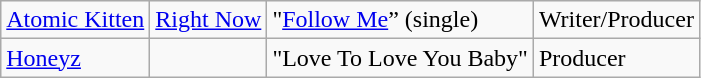<table class="wikitable">
<tr>
<td><a href='#'>Atomic Kitten</a></td>
<td><a href='#'>Right Now</a></td>
<td>"<a href='#'>Follow Me</a>” (single)</td>
<td>Writer/Producer</td>
</tr>
<tr>
<td><a href='#'>Honeyz</a></td>
<td></td>
<td>"Love To Love You Baby"</td>
<td>Producer</td>
</tr>
</table>
